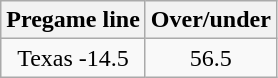<table class="wikitable" style="margin-left: auto; margin-right: auto; border: none; display: inline-table;">
<tr align="center">
<th style=>Pregame line</th>
<th style=>Over/under</th>
</tr>
<tr align="center">
<td>Texas -14.5</td>
<td>56.5</td>
</tr>
</table>
